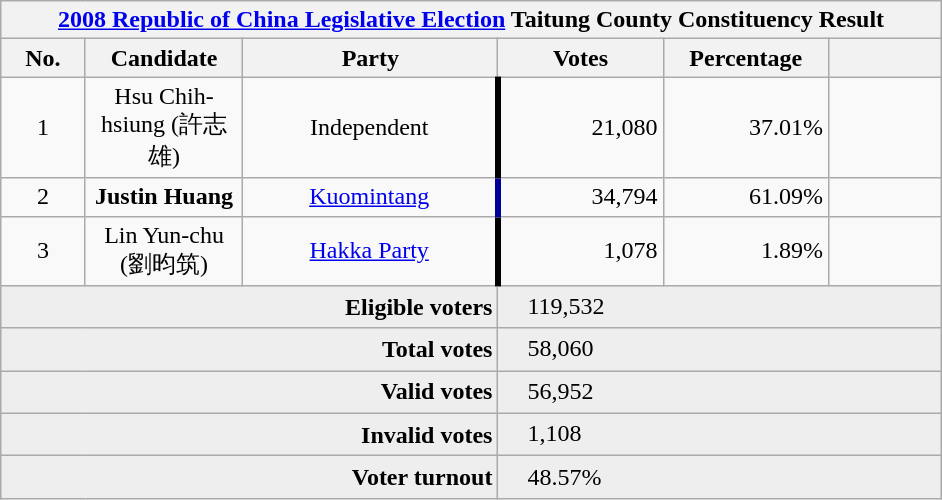<table class="wikitable" style="margin:auto; text-align:center">
<tr>
<th colspan="7" width=620px><a href='#'>2008 Republic of China Legislative Election</a> Taitung County Constituency Result</th>
</tr>
<tr>
<th width=35>No.</th>
<th width=55>Candidate</th>
<th width=120>Party</th>
<th width=75>Votes</th>
<th width=75>Percentage</th>
<th width=49></th>
</tr>
<tr>
<td>1</td>
<td>Hsu Chih-hsiung (許志雄)</td>
<td>Independent</td>
<td style="border-left:4px solid #000000;" align="right">21,080</td>
<td align="right">37.01%</td>
<td align="center"></td>
</tr>
<tr>
<td>2</td>
<td><strong>Justin Huang</strong></td>
<td><a href='#'>Kuomintang</a></td>
<td style="border-left:4px solid #000099;" align="right">34,794</td>
<td align="right">61.09%</td>
<td align="center"></td>
</tr>
<tr>
<td>3</td>
<td>Lin Yun-chu (劉昀筑)</td>
<td><a href='#'>Hakka Party</a></td>
<td style="border-left:4px solid #000000;" align="right">1,078</td>
<td align="right">1.89%</td>
<td align="center"></td>
</tr>
<tr bgcolor=EEEEEE>
<td colspan="3" align="right"><strong>Eligible voters</strong></td>
<td colspan="3" align="left">　119,532</td>
</tr>
<tr bgcolor=EEEEEE>
<td colspan="3" align="right"><strong>Total votes</strong></td>
<td colspan="3" align="left">　58,060</td>
</tr>
<tr bgcolor=EEEEEE>
<td colspan="3" align="right"><strong>Valid votes</strong></td>
<td colspan="3" align="left">　56,952</td>
</tr>
<tr bgcolor=EEEEEE>
<td colspan="3" align="right"><strong>Invalid votes</strong></td>
<td colspan="3" align="left">　1,108</td>
</tr>
<tr bgcolor=EEEEEE>
<td colspan="3" align="right"><strong>Voter turnout</strong></td>
<td colspan="3" align="left">　48.57%</td>
</tr>
</table>
